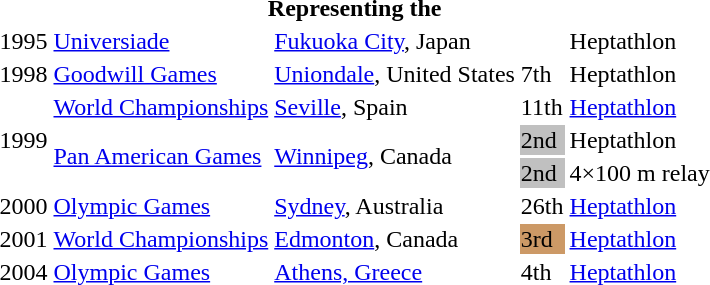<table>
<tr>
<th colspan="5">Representing the </th>
</tr>
<tr>
<td>1995</td>
<td><a href='#'>Universiade</a></td>
<td><a href='#'>Fukuoka City</a>, Japan</td>
<td></td>
<td>Heptathlon</td>
</tr>
<tr>
<td>1998</td>
<td><a href='#'>Goodwill Games</a></td>
<td><a href='#'>Uniondale</a>, United States</td>
<td>7th</td>
<td>Heptathlon</td>
</tr>
<tr>
<td rowspan=3>1999</td>
<td><a href='#'>World Championships</a></td>
<td><a href='#'>Seville</a>, Spain</td>
<td>11th</td>
<td><a href='#'>Heptathlon</a></td>
</tr>
<tr>
<td rowspan=2><a href='#'>Pan American Games</a></td>
<td rowspan=2><a href='#'>Winnipeg</a>, Canada</td>
<td bgcolor="silver">2nd</td>
<td>Heptathlon</td>
</tr>
<tr>
<td bgcolor="silver">2nd</td>
<td>4×100 m relay</td>
</tr>
<tr>
<td>2000</td>
<td><a href='#'>Olympic Games</a></td>
<td><a href='#'>Sydney</a>, Australia</td>
<td>26th</td>
<td><a href='#'>Heptathlon</a></td>
</tr>
<tr>
<td>2001</td>
<td><a href='#'>World Championships</a></td>
<td><a href='#'>Edmonton</a>, Canada</td>
<td bgcolor="cc9966">3rd</td>
<td><a href='#'>Heptathlon</a></td>
</tr>
<tr>
<td>2004</td>
<td><a href='#'>Olympic Games</a></td>
<td><a href='#'>Athens, Greece</a></td>
<td>4th</td>
<td><a href='#'>Heptathlon</a></td>
</tr>
</table>
